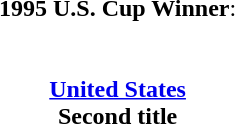<table width=95%>
<tr align=center>
<td><strong>1995 U.S. Cup Winner</strong>:<br><br><br><strong><a href='#'>United States</a></strong><br><strong>Second title</strong></td>
</tr>
</table>
